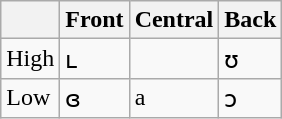<table class="wikitable">
<tr>
<th></th>
<th>Front</th>
<th>Central</th>
<th>Back</th>
</tr>
<tr>
<td>High</td>
<td>ʟ</td>
<td></td>
<td>ʊ</td>
</tr>
<tr>
<td>Low</td>
<td>ɞ</td>
<td>a</td>
<td>ɔ</td>
</tr>
</table>
